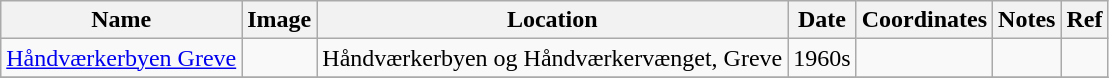<table class="wikitable sortable">
<tr>
<th>Name</th>
<th>Image</th>
<th>Location</th>
<th>Date</th>
<th>Coordinates</th>
<th>Notes</th>
<th>Ref</th>
</tr>
<tr>
<td><a href='#'>Håndværkerbyen Greve</a></td>
<td></td>
<td>Håndværkerbyen og Håndværkervænget, Greve</td>
<td>1960s</td>
<td></td>
<td></td>
<td></td>
</tr>
<tr>
</tr>
</table>
